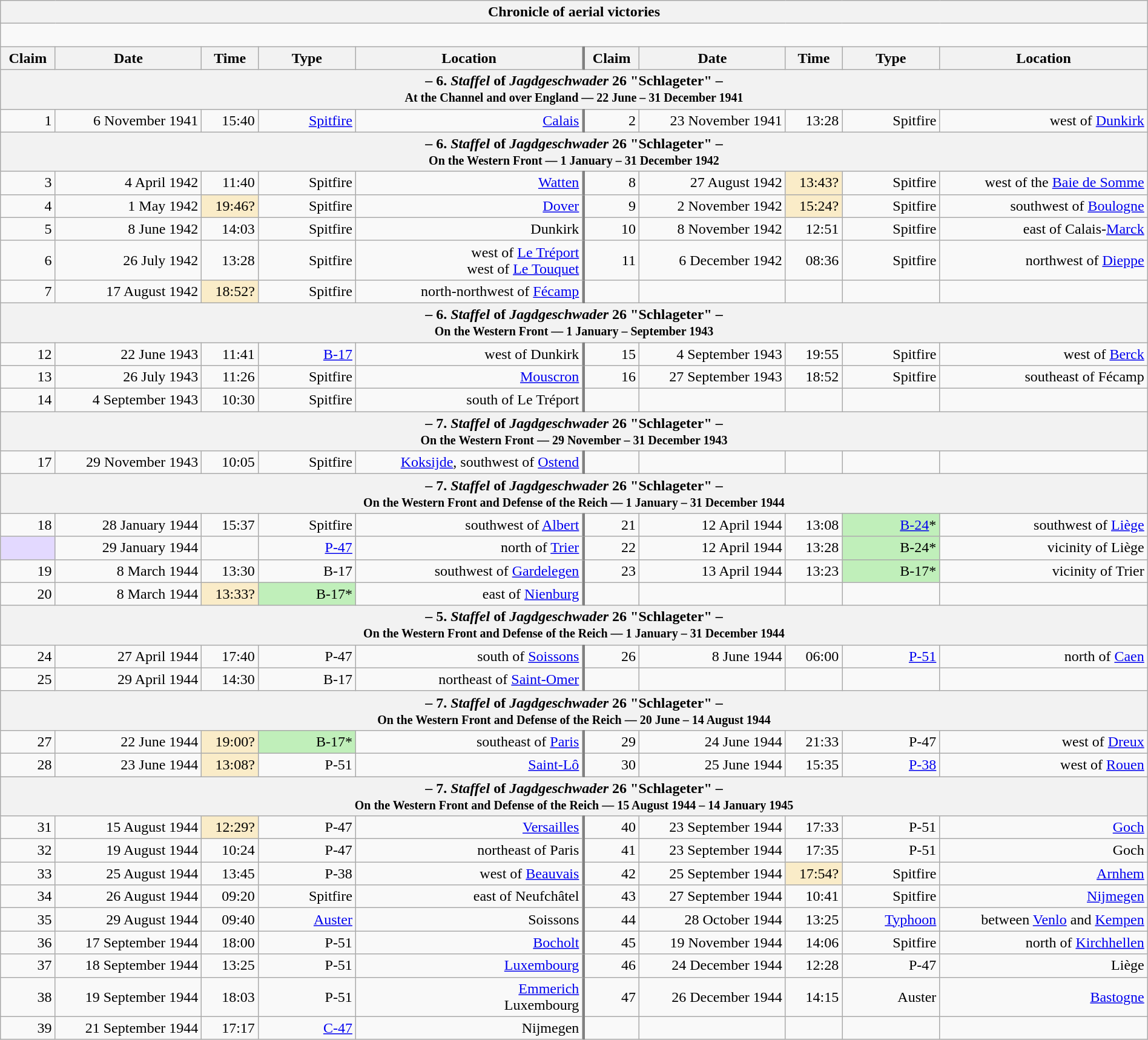<table class="wikitable plainrowheaders collapsible" style="margin-left: auto; margin-right: auto; border: none; text-align:right; width: 100%;">
<tr>
<th colspan="10">Chronicle of aerial victories</th>
</tr>
<tr>
<td colspan="10" style="text-align: left;"><br>

</td>
</tr>
<tr>
<th scope="col">Claim</th>
<th scope="col">Date</th>
<th scope="col">Time</th>
<th scope="col" width="100px">Type</th>
<th scope="col">Location</th>
<th scope="col" style="border-left: 3px solid grey;">Claim</th>
<th scope="col">Date</th>
<th scope="col">Time</th>
<th scope="col" width="100px">Type</th>
<th scope="col">Location</th>
</tr>
<tr>
<th colspan="10">– 6. <em>Staffel</em> of <em>Jagdgeschwader</em> 26 "Schlageter" –<br><small>At the Channel and over England — 22 June – 31 December 1941</small></th>
</tr>
<tr>
<td>1</td>
<td>6 November 1941</td>
<td>15:40</td>
<td><a href='#'>Spitfire</a></td>
<td><a href='#'>Calais</a></td>
<td style="border-left: 3px solid grey;">2</td>
<td>23 November 1941</td>
<td>13:28</td>
<td>Spitfire</td>
<td>west of <a href='#'>Dunkirk</a></td>
</tr>
<tr>
<th colspan="10">– 6. <em>Staffel</em> of <em>Jagdgeschwader</em> 26 "Schlageter" –<br><small>On the Western Front — 1 January – 31 December 1942</small></th>
</tr>
<tr>
<td>3</td>
<td>4 April 1942</td>
<td>11:40</td>
<td>Spitfire</td>
<td><a href='#'>Watten</a></td>
<td style="border-left: 3px solid grey;">8</td>
<td>27 August 1942</td>
<td style="background:#faecc8">13:43?</td>
<td>Spitfire</td>
<td>west of the <a href='#'>Baie de Somme</a></td>
</tr>
<tr>
<td>4</td>
<td>1 May 1942</td>
<td style="background:#faecc8">19:46?</td>
<td>Spitfire</td>
<td><a href='#'>Dover</a></td>
<td style="border-left: 3px solid grey;">9</td>
<td>2 November 1942</td>
<td style="background:#faecc8">15:24?</td>
<td>Spitfire</td>
<td> southwest of <a href='#'>Boulogne</a></td>
</tr>
<tr>
<td>5</td>
<td>8 June 1942</td>
<td>14:03</td>
<td>Spitfire</td>
<td>Dunkirk</td>
<td style="border-left: 3px solid grey;">10</td>
<td>8 November 1942</td>
<td>12:51</td>
<td>Spitfire</td>
<td> east of Calais-<a href='#'>Marck</a></td>
</tr>
<tr>
<td>6</td>
<td>26 July 1942</td>
<td>13:28</td>
<td>Spitfire</td>
<td>west of <a href='#'>Le Tréport</a><br> west of <a href='#'>Le Touquet</a></td>
<td style="border-left: 3px solid grey;">11</td>
<td>6 December 1942</td>
<td>08:36</td>
<td>Spitfire</td>
<td> northwest of <a href='#'>Dieppe</a></td>
</tr>
<tr>
<td>7</td>
<td>17 August 1942</td>
<td style="background:#faecc8">18:52?</td>
<td>Spitfire</td>
<td>north-northwest of <a href='#'>Fécamp</a></td>
<td style="border-left: 3px solid grey;"></td>
<td></td>
<td></td>
<td></td>
<td></td>
</tr>
<tr>
<th colspan="10">– 6. <em>Staffel</em> of <em>Jagdgeschwader</em> 26 "Schlageter" –<br><small>On the Western Front — 1 January – September 1943</small></th>
</tr>
<tr>
<td>12</td>
<td>22 June 1943</td>
<td>11:41</td>
<td><a href='#'>B-17</a></td>
<td> west of Dunkirk</td>
<td style="border-left: 3px solid grey;">15</td>
<td>4 September 1943</td>
<td>19:55</td>
<td>Spitfire</td>
<td> west of <a href='#'>Berck</a></td>
</tr>
<tr>
<td>13</td>
<td>26 July 1943</td>
<td>11:26</td>
<td>Spitfire</td>
<td><a href='#'>Mouscron</a></td>
<td style="border-left: 3px solid grey;">16</td>
<td>27 September 1943</td>
<td>18:52</td>
<td>Spitfire</td>
<td> southeast of Fécamp</td>
</tr>
<tr>
<td>14</td>
<td>4 September 1943</td>
<td>10:30</td>
<td>Spitfire</td>
<td>south of Le Tréport</td>
<td style="border-left: 3px solid grey;"></td>
<td></td>
<td></td>
<td></td>
<td></td>
</tr>
<tr>
<th colspan="10">– 7. <em>Staffel</em> of <em>Jagdgeschwader</em> 26 "Schlageter" –<br><small>On the Western Front — 29 November – 31 December 1943</small></th>
</tr>
<tr>
<td>17</td>
<td>29 November 1943</td>
<td>10:05</td>
<td>Spitfire</td>
<td><a href='#'>Koksijde</a>, southwest of <a href='#'>Ostend</a></td>
<td style="border-left: 3px solid grey;"></td>
<td></td>
<td></td>
<td></td>
<td></td>
</tr>
<tr>
<th colspan="10">– 7. <em>Staffel</em> of <em>Jagdgeschwader</em> 26 "Schlageter" –<br><small>On the Western Front and Defense of the Reich — 1 January – 31 December 1944</small></th>
</tr>
<tr>
<td>18</td>
<td>28 January 1944</td>
<td>15:37</td>
<td>Spitfire</td>
<td>southwest of <a href='#'>Albert</a></td>
<td style="border-left: 3px solid grey;">21</td>
<td>12 April 1944</td>
<td>13:08</td>
<td style="background:#C0EFBA"><a href='#'>B-24</a>*</td>
<td>southwest of <a href='#'>Liège</a></td>
</tr>
<tr>
<td style="background:#e3d9ff;"></td>
<td>29 January 1944</td>
<td></td>
<td><a href='#'>P-47</a></td>
<td> north of <a href='#'>Trier</a></td>
<td style="border-left: 3px solid grey;">22</td>
<td>12 April 1944</td>
<td>13:28</td>
<td style="background:#C0EFBA">B-24*</td>
<td>vicinity of Liège</td>
</tr>
<tr>
<td>19</td>
<td>8 March 1944</td>
<td>13:30</td>
<td>B-17</td>
<td> southwest of <a href='#'>Gardelegen</a></td>
<td style="border-left: 3px solid grey;">23</td>
<td>13 April 1944</td>
<td>13:23</td>
<td style="background:#C0EFBA">B-17*</td>
<td>vicinity of Trier</td>
</tr>
<tr>
<td>20</td>
<td>8 March 1944</td>
<td style="background:#faecc8">13:33?</td>
<td style="background:#C0EFBA">B-17*</td>
<td> east of <a href='#'>Nienburg</a></td>
<td style="border-left: 3px solid grey;"></td>
<td></td>
<td></td>
<td></td>
<td></td>
</tr>
<tr>
<th colspan="10">– 5. <em>Staffel</em> of <em>Jagdgeschwader</em> 26 "Schlageter" –<br><small>On the Western Front and Defense of the Reich — 1 January – 31 December 1944</small></th>
</tr>
<tr>
<td>24</td>
<td>27 April 1944</td>
<td>17:40</td>
<td>P-47</td>
<td> south of <a href='#'>Soissons</a></td>
<td style="border-left: 3px solid grey;">26</td>
<td>8 June 1944</td>
<td>06:00</td>
<td><a href='#'>P-51</a></td>
<td>north of <a href='#'>Caen</a></td>
</tr>
<tr>
<td>25</td>
<td>29 April 1944</td>
<td>14:30</td>
<td>B-17</td>
<td>northeast of <a href='#'>Saint-Omer</a></td>
<td style="border-left: 3px solid grey;"></td>
<td></td>
<td></td>
<td></td>
<td></td>
</tr>
<tr>
<th colspan="10">– 7. <em>Staffel</em> of <em>Jagdgeschwader</em> 26 "Schlageter" –<br><small>On the Western Front and Defense of the Reich — 20 June – 14 August 1944</small></th>
</tr>
<tr>
<td>27</td>
<td>22 June 1944</td>
<td style="background:#faecc8">19:00?</td>
<td style="background:#C0EFBA">B-17*</td>
<td>southeast of <a href='#'>Paris</a></td>
<td style="border-left: 3px solid grey;">29</td>
<td>24 June 1944</td>
<td>21:33</td>
<td>P-47</td>
<td>west of <a href='#'>Dreux</a></td>
</tr>
<tr>
<td>28</td>
<td>23 June 1944</td>
<td style="background:#faecc8">13:08?</td>
<td>P-51</td>
<td><a href='#'>Saint-Lô</a></td>
<td style="border-left: 3px solid grey;">30</td>
<td>25 June 1944</td>
<td>15:35</td>
<td><a href='#'>P-38</a></td>
<td>west of <a href='#'>Rouen</a></td>
</tr>
<tr>
<th colspan="10">– 7. <em>Staffel</em> of <em>Jagdgeschwader</em> 26 "Schlageter" –<br><small>On the Western Front and Defense of the Reich — 15 August 1944 – 14 January 1945</small></th>
</tr>
<tr>
<td>31</td>
<td>15 August 1944</td>
<td style="background:#faecc8">12:29?</td>
<td>P-47</td>
<td><a href='#'>Versailles</a></td>
<td style="border-left: 3px solid grey;">40</td>
<td>23 September 1944</td>
<td>17:33</td>
<td>P-51</td>
<td><a href='#'>Goch</a></td>
</tr>
<tr>
<td>32</td>
<td>19 August 1944</td>
<td>10:24</td>
<td>P-47</td>
<td>northeast of Paris</td>
<td style="border-left: 3px solid grey;">41</td>
<td>23 September 1944</td>
<td>17:35</td>
<td>P-51</td>
<td>Goch</td>
</tr>
<tr>
<td>33</td>
<td>25 August 1944</td>
<td>13:45</td>
<td>P-38</td>
<td>west of <a href='#'>Beauvais</a></td>
<td style="border-left: 3px solid grey;">42</td>
<td>25 September 1944</td>
<td style="background:#faecc8">17:54?</td>
<td>Spitfire</td>
<td><a href='#'>Arnhem</a></td>
</tr>
<tr>
<td>34</td>
<td>26 August 1944</td>
<td>09:20</td>
<td>Spitfire</td>
<td>east of Neufchâtel</td>
<td style="border-left: 3px solid grey;">43</td>
<td>27 September 1944</td>
<td>10:41</td>
<td>Spitfire</td>
<td><a href='#'>Nijmegen</a></td>
</tr>
<tr>
<td>35</td>
<td>29 August 1944</td>
<td>09:40</td>
<td><a href='#'>Auster</a></td>
<td>Soissons</td>
<td style="border-left: 3px solid grey;">44</td>
<td>28 October 1944</td>
<td>13:25</td>
<td><a href='#'>Typhoon</a></td>
<td>between <a href='#'>Venlo</a> and <a href='#'>Kempen</a></td>
</tr>
<tr>
<td>36</td>
<td>17 September 1944</td>
<td>18:00</td>
<td>P-51</td>
<td><a href='#'>Bocholt</a></td>
<td style="border-left: 3px solid grey;">45</td>
<td>19 November 1944</td>
<td>14:06</td>
<td>Spitfire</td>
<td>north of <a href='#'>Kirchhellen</a></td>
</tr>
<tr>
<td>37</td>
<td>18 September 1944</td>
<td>13:25</td>
<td>P-51</td>
<td><a href='#'>Luxembourg</a></td>
<td style="border-left: 3px solid grey;">46</td>
<td>24 December 1944</td>
<td>12:28</td>
<td>P-47</td>
<td>Liège</td>
</tr>
<tr>
<td>38</td>
<td>19 September 1944</td>
<td>18:03</td>
<td>P-51</td>
<td><a href='#'>Emmerich</a><br>Luxembourg</td>
<td style="border-left: 3px solid grey;">47</td>
<td>26 December 1944</td>
<td>14:15</td>
<td>Auster</td>
<td><a href='#'>Bastogne</a></td>
</tr>
<tr>
<td>39</td>
<td>21 September 1944</td>
<td>17:17</td>
<td><a href='#'>C-47</a></td>
<td>Nijmegen</td>
<td style="border-left: 3px solid grey;"></td>
<td></td>
<td></td>
<td></td>
<td></td>
</tr>
</table>
